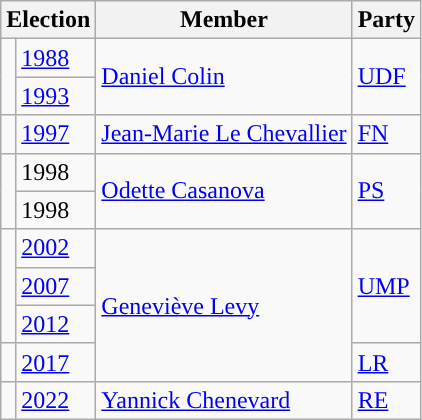<table class="wikitable">
<tr>
<th colspan=2>Election</th>
<th>Member</th>
<th>Party</th>
</tr>
<tr>
<td rowspan="2" style="background-color: "></td>
<td><a href='#'>1988</a></td>
<td rowspan="2"><a href='#'>Daniel Colin</a></td>
<td rowspan="2"><a href='#'>UDF</a></td>
</tr>
<tr>
<td><a href='#'>1993</a></td>
</tr>
<tr>
<td style="background-color: "></td>
<td><a href='#'>1997</a></td>
<td><a href='#'>Jean-Marie Le Chevallier</a></td>
<td><a href='#'>FN</a></td>
</tr>
<tr>
<td rowspan="2" style="background-color: "></td>
<td>1998</td>
<td rowspan="2"><a href='#'>Odette Casanova</a></td>
<td rowspan="2"><a href='#'>PS</a></td>
</tr>
<tr>
<td>1998</td>
</tr>
<tr>
<td rowspan="3" style="background-color: "></td>
<td><a href='#'>2002</a></td>
<td rowspan="4"><a href='#'>Geneviève Levy</a></td>
<td rowspan="3"><a href='#'>UMP</a></td>
</tr>
<tr>
<td><a href='#'>2007</a></td>
</tr>
<tr>
<td><a href='#'>2012</a></td>
</tr>
<tr>
<td style="background-color: "></td>
<td><a href='#'>2017</a></td>
<td><a href='#'>LR</a></td>
</tr>
<tr>
<td style="background-color: "></td>
<td><a href='#'>2022</a></td>
<td><a href='#'>Yannick Chenevard</a></td>
<td><a href='#'>RE</a></td>
</tr>
</table>
